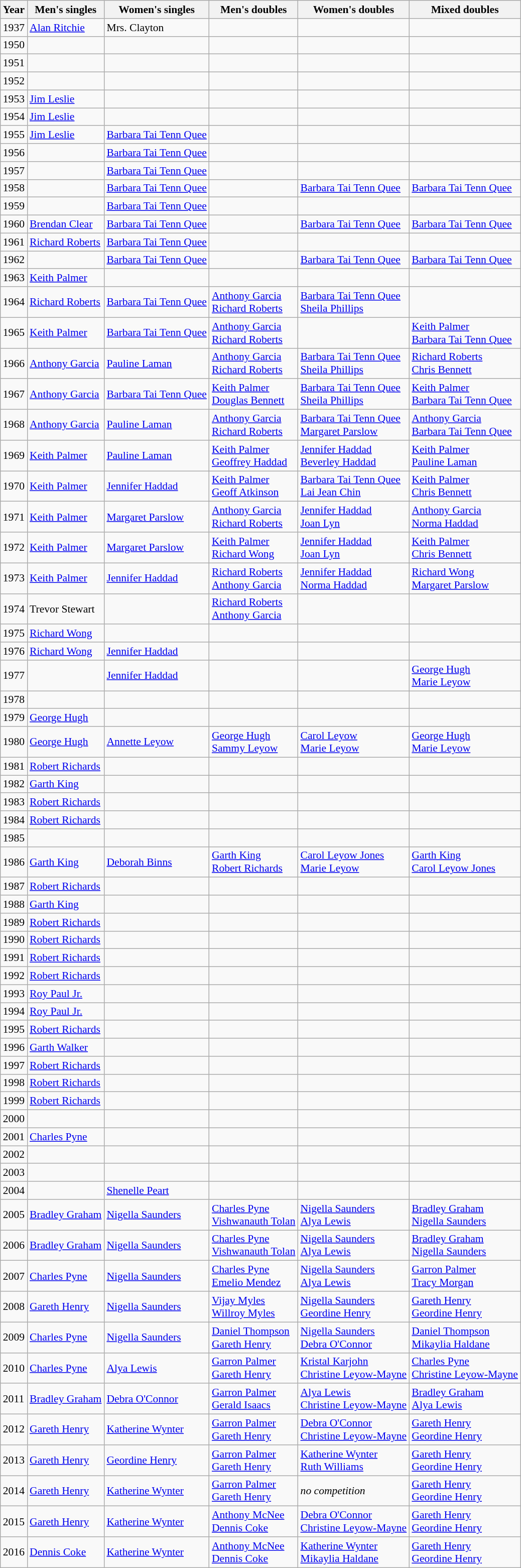<table class=wikitable style="font-size:90%;">
<tr>
<th>Year</th>
<th>Men's singles</th>
<th>Women's singles</th>
<th>Men's doubles</th>
<th>Women's doubles</th>
<th>Mixed doubles</th>
</tr>
<tr>
<td>1937</td>
<td><a href='#'>Alan Ritchie</a></td>
<td>Mrs. Clayton</td>
<td></td>
<td></td>
<td></td>
</tr>
<tr>
<td>1950</td>
<td></td>
<td></td>
<td></td>
<td></td>
<td></td>
</tr>
<tr>
<td>1951</td>
<td></td>
<td></td>
<td></td>
<td></td>
<td></td>
</tr>
<tr>
<td>1952</td>
<td></td>
<td></td>
<td></td>
<td></td>
<td></td>
</tr>
<tr>
<td>1953</td>
<td><a href='#'>Jim Leslie</a></td>
<td></td>
<td></td>
<td></td>
<td></td>
</tr>
<tr>
<td>1954</td>
<td><a href='#'>Jim Leslie</a></td>
<td></td>
<td></td>
<td></td>
<td></td>
</tr>
<tr>
<td>1955</td>
<td><a href='#'>Jim Leslie</a></td>
<td><a href='#'>Barbara Tai Tenn Quee</a></td>
<td></td>
<td></td>
<td></td>
</tr>
<tr>
<td>1956</td>
<td></td>
<td><a href='#'>Barbara Tai Tenn Quee</a></td>
<td></td>
<td></td>
<td></td>
</tr>
<tr>
<td>1957</td>
<td></td>
<td><a href='#'>Barbara Tai Tenn Quee</a></td>
<td></td>
<td></td>
<td></td>
</tr>
<tr>
<td>1958</td>
<td></td>
<td><a href='#'>Barbara Tai Tenn Quee</a></td>
<td></td>
<td><a href='#'>Barbara Tai Tenn Quee</a></td>
<td><a href='#'>Barbara Tai Tenn Quee</a></td>
</tr>
<tr>
<td>1959</td>
<td></td>
<td><a href='#'>Barbara Tai Tenn Quee</a></td>
<td></td>
<td></td>
<td></td>
</tr>
<tr>
<td>1960</td>
<td><a href='#'>Brendan Clear</a></td>
<td><a href='#'>Barbara Tai Tenn Quee</a></td>
<td></td>
<td><a href='#'>Barbara Tai Tenn Quee</a></td>
<td><a href='#'>Barbara Tai Tenn Quee</a></td>
</tr>
<tr>
<td>1961</td>
<td><a href='#'>Richard Roberts</a></td>
<td><a href='#'>Barbara Tai Tenn Quee</a></td>
<td></td>
<td></td>
<td></td>
</tr>
<tr>
<td>1962</td>
<td></td>
<td><a href='#'>Barbara Tai Tenn Quee</a></td>
<td></td>
<td><a href='#'>Barbara Tai Tenn Quee</a></td>
<td><a href='#'>Barbara Tai Tenn Quee</a></td>
</tr>
<tr>
<td>1963</td>
<td><a href='#'>Keith Palmer</a></td>
<td></td>
<td></td>
<td></td>
<td></td>
</tr>
<tr>
<td>1964</td>
<td><a href='#'>Richard Roberts</a></td>
<td><a href='#'>Barbara Tai Tenn Quee</a></td>
<td><a href='#'>Anthony Garcia</a><br><a href='#'>Richard Roberts</a></td>
<td><a href='#'>Barbara Tai Tenn Quee</a><br><a href='#'>Sheila Phillips</a></td>
<td></td>
</tr>
<tr>
<td>1965</td>
<td><a href='#'>Keith Palmer</a></td>
<td><a href='#'>Barbara Tai Tenn Quee</a></td>
<td><a href='#'>Anthony Garcia</a><br><a href='#'>Richard Roberts</a></td>
<td></td>
<td><a href='#'>Keith Palmer</a><br><a href='#'>Barbara Tai Tenn Quee</a></td>
</tr>
<tr>
<td>1966</td>
<td><a href='#'>Anthony Garcia</a></td>
<td><a href='#'>Pauline Laman</a></td>
<td><a href='#'>Anthony Garcia</a><br><a href='#'>Richard Roberts</a></td>
<td><a href='#'>Barbara Tai Tenn Quee</a><br><a href='#'>Sheila Phillips</a></td>
<td><a href='#'>Richard Roberts</a><br><a href='#'>Chris Bennett</a></td>
</tr>
<tr>
<td>1967</td>
<td><a href='#'>Anthony Garcia</a></td>
<td><a href='#'>Barbara Tai Tenn Quee</a></td>
<td><a href='#'>Keith Palmer</a><br><a href='#'>Douglas Bennett</a></td>
<td><a href='#'>Barbara Tai Tenn Quee</a><br><a href='#'>Sheila Phillips</a></td>
<td><a href='#'>Keith Palmer</a><br><a href='#'>Barbara Tai Tenn Quee</a></td>
</tr>
<tr>
<td>1968</td>
<td><a href='#'>Anthony Garcia</a></td>
<td><a href='#'>Pauline Laman</a></td>
<td><a href='#'>Anthony Garcia</a><br><a href='#'>Richard Roberts</a></td>
<td><a href='#'>Barbara Tai Tenn Quee</a><br><a href='#'>Margaret Parslow</a></td>
<td><a href='#'>Anthony Garcia</a><br><a href='#'>Barbara Tai Tenn Quee</a></td>
</tr>
<tr>
<td>1969</td>
<td><a href='#'>Keith Palmer</a></td>
<td><a href='#'>Pauline Laman</a></td>
<td><a href='#'>Keith Palmer</a><br><a href='#'>Geoffrey Haddad</a></td>
<td><a href='#'>Jennifer Haddad</a><br><a href='#'>Beverley Haddad</a></td>
<td><a href='#'>Keith Palmer</a><br><a href='#'>Pauline Laman </a></td>
</tr>
<tr>
<td>1970</td>
<td><a href='#'>Keith Palmer</a></td>
<td><a href='#'>Jennifer Haddad</a></td>
<td><a href='#'>Keith Palmer</a><br><a href='#'>Geoff Atkinson</a></td>
<td><a href='#'>Barbara Tai Tenn Quee </a><br><a href='#'>Lai Jean Chin</a></td>
<td><a href='#'>Keith Palmer</a><br><a href='#'>Chris Bennett</a></td>
</tr>
<tr>
<td>1971</td>
<td><a href='#'>Keith Palmer</a></td>
<td><a href='#'>Margaret Parslow</a></td>
<td><a href='#'>Anthony Garcia</a><br><a href='#'>Richard Roberts</a></td>
<td><a href='#'>Jennifer Haddad</a><br><a href='#'>Joan Lyn</a></td>
<td><a href='#'>Anthony Garcia</a><br><a href='#'>Norma Haddad</a></td>
</tr>
<tr>
<td>1972</td>
<td><a href='#'>Keith Palmer</a></td>
<td><a href='#'>Margaret Parslow</a></td>
<td><a href='#'>Keith Palmer</a><br><a href='#'>Richard Wong</a></td>
<td><a href='#'>Jennifer Haddad</a><br><a href='#'>Joan Lyn</a></td>
<td><a href='#'>Keith Palmer</a><br><a href='#'>Chris Bennett</a></td>
</tr>
<tr>
<td>1973</td>
<td><a href='#'>Keith Palmer</a></td>
<td><a href='#'>Jennifer Haddad</a></td>
<td><a href='#'>Richard Roberts</a><br><a href='#'>Anthony Garcia</a></td>
<td><a href='#'>Jennifer Haddad</a><br><a href='#'>Norma Haddad</a></td>
<td><a href='#'>Richard Wong</a><br><a href='#'>Margaret Parslow</a></td>
</tr>
<tr>
<td>1974</td>
<td>Trevor Stewart</td>
<td></td>
<td><a href='#'>Richard Roberts</a><br><a href='#'>Anthony Garcia</a></td>
<td></td>
<td></td>
</tr>
<tr>
<td>1975</td>
<td><a href='#'>Richard Wong</a></td>
<td></td>
<td></td>
<td></td>
<td></td>
</tr>
<tr>
<td>1976</td>
<td><a href='#'>Richard Wong</a></td>
<td><a href='#'>Jennifer Haddad</a></td>
<td></td>
<td></td>
<td></td>
</tr>
<tr>
<td>1977</td>
<td></td>
<td><a href='#'>Jennifer Haddad</a></td>
<td></td>
<td></td>
<td><a href='#'>George Hugh</a><br><a href='#'>Marie Leyow</a></td>
</tr>
<tr>
<td>1978</td>
<td></td>
<td></td>
<td></td>
<td></td>
<td></td>
</tr>
<tr>
<td>1979</td>
<td><a href='#'>George Hugh</a></td>
<td></td>
<td></td>
<td></td>
<td></td>
</tr>
<tr>
<td>1980</td>
<td><a href='#'>George Hugh</a></td>
<td><a href='#'>Annette Leyow</a></td>
<td><a href='#'>George Hugh</a><br><a href='#'>Sammy Leyow</a></td>
<td><a href='#'>Carol Leyow</a><br><a href='#'>Marie Leyow</a></td>
<td><a href='#'>George Hugh</a><br><a href='#'>Marie Leyow</a></td>
</tr>
<tr>
<td>1981</td>
<td><a href='#'>Robert Richards</a></td>
<td></td>
<td></td>
<td></td>
<td></td>
</tr>
<tr>
<td>1982</td>
<td><a href='#'>Garth King</a></td>
<td></td>
<td></td>
<td></td>
<td></td>
</tr>
<tr>
<td>1983</td>
<td><a href='#'>Robert Richards</a></td>
<td></td>
<td></td>
<td></td>
<td></td>
</tr>
<tr>
<td>1984</td>
<td><a href='#'>Robert Richards</a></td>
<td></td>
<td></td>
<td></td>
<td></td>
</tr>
<tr>
<td>1985</td>
<td></td>
<td></td>
<td></td>
<td></td>
<td></td>
</tr>
<tr>
<td>1986</td>
<td><a href='#'>Garth King</a></td>
<td><a href='#'>Deborah Binns</a></td>
<td><a href='#'>Garth King</a><br><a href='#'>Robert Richards</a></td>
<td><a href='#'>Carol Leyow Jones</a><br><a href='#'>Marie Leyow</a></td>
<td><a href='#'>Garth King</a><br><a href='#'>Carol Leyow Jones</a></td>
</tr>
<tr>
<td>1987</td>
<td><a href='#'>Robert Richards</a></td>
<td></td>
<td></td>
<td></td>
<td></td>
</tr>
<tr>
<td>1988</td>
<td><a href='#'>Garth King</a></td>
<td></td>
<td></td>
<td></td>
<td></td>
</tr>
<tr>
<td>1989</td>
<td><a href='#'>Robert Richards</a></td>
<td></td>
<td></td>
<td></td>
<td></td>
</tr>
<tr>
<td>1990</td>
<td><a href='#'>Robert Richards</a></td>
<td></td>
<td></td>
<td></td>
<td></td>
</tr>
<tr>
<td>1991</td>
<td><a href='#'>Robert Richards</a></td>
<td></td>
<td></td>
<td></td>
<td></td>
</tr>
<tr>
<td>1992</td>
<td><a href='#'>Robert Richards</a></td>
<td></td>
<td></td>
<td></td>
<td></td>
</tr>
<tr>
<td>1993</td>
<td><a href='#'>Roy Paul Jr.</a></td>
<td></td>
<td></td>
<td></td>
<td></td>
</tr>
<tr>
<td>1994</td>
<td><a href='#'>Roy Paul Jr.</a></td>
<td></td>
<td></td>
<td></td>
<td></td>
</tr>
<tr>
<td>1995</td>
<td><a href='#'>Robert Richards</a></td>
<td></td>
<td></td>
<td></td>
<td></td>
</tr>
<tr>
<td>1996</td>
<td><a href='#'>Garth Walker</a></td>
<td></td>
<td></td>
<td></td>
<td></td>
</tr>
<tr>
<td>1997</td>
<td><a href='#'>Robert Richards</a></td>
<td></td>
<td></td>
<td></td>
<td></td>
</tr>
<tr>
<td>1998</td>
<td><a href='#'>Robert Richards</a></td>
<td></td>
<td></td>
<td></td>
<td></td>
</tr>
<tr>
<td>1999</td>
<td><a href='#'>Robert Richards</a></td>
<td></td>
<td></td>
<td></td>
<td></td>
</tr>
<tr>
<td>2000</td>
<td></td>
<td></td>
<td></td>
<td></td>
<td></td>
</tr>
<tr>
<td>2001</td>
<td><a href='#'>Charles Pyne</a></td>
<td></td>
<td></td>
<td></td>
<td></td>
</tr>
<tr>
<td>2002</td>
<td></td>
<td></td>
<td></td>
<td></td>
<td></td>
</tr>
<tr>
<td>2003</td>
<td></td>
<td></td>
<td></td>
<td></td>
<td></td>
</tr>
<tr>
<td>2004</td>
<td></td>
<td><a href='#'>Shenelle Peart</a></td>
<td></td>
<td></td>
<td></td>
</tr>
<tr>
<td>2005</td>
<td><a href='#'>Bradley Graham</a></td>
<td><a href='#'>Nigella Saunders</a></td>
<td><a href='#'>Charles Pyne</a><br><a href='#'>Vishwanauth Tolan</a></td>
<td><a href='#'>Nigella Saunders</a><br><a href='#'>Alya Lewis</a></td>
<td><a href='#'>Bradley Graham</a><br><a href='#'>Nigella Saunders</a></td>
</tr>
<tr>
<td>2006</td>
<td><a href='#'>Bradley Graham</a></td>
<td><a href='#'>Nigella Saunders</a></td>
<td><a href='#'>Charles Pyne</a><br><a href='#'>Vishwanauth Tolan</a></td>
<td><a href='#'>Nigella Saunders</a><br><a href='#'>Alya Lewis</a></td>
<td><a href='#'>Bradley Graham</a><br><a href='#'>Nigella Saunders</a></td>
</tr>
<tr>
<td>2007</td>
<td><a href='#'>Charles Pyne</a></td>
<td><a href='#'>Nigella Saunders</a></td>
<td><a href='#'>Charles Pyne</a><br><a href='#'>Emelio Mendez</a></td>
<td><a href='#'>Nigella Saunders</a><br><a href='#'>Alya Lewis</a></td>
<td><a href='#'>Garron Palmer</a><br><a href='#'>Tracy Morgan</a></td>
</tr>
<tr>
<td>2008</td>
<td><a href='#'>Gareth Henry</a></td>
<td><a href='#'>Nigella Saunders</a></td>
<td><a href='#'>Vijay Myles</a><br><a href='#'>Willroy Myles</a></td>
<td><a href='#'>Nigella Saunders</a><br><a href='#'>Geordine Henry</a></td>
<td><a href='#'>Gareth Henry</a><br><a href='#'>Geordine Henry</a></td>
</tr>
<tr>
<td>2009</td>
<td><a href='#'>Charles Pyne</a></td>
<td><a href='#'>Nigella Saunders</a></td>
<td><a href='#'>Daniel Thompson</a><br><a href='#'>Gareth Henry</a></td>
<td><a href='#'>Nigella Saunders</a><br><a href='#'>Debra O'Connor</a></td>
<td><a href='#'>Daniel Thompson</a><br><a href='#'>Mikaylia Haldane</a></td>
</tr>
<tr>
<td>2010</td>
<td><a href='#'>Charles Pyne</a></td>
<td><a href='#'>Alya Lewis</a></td>
<td><a href='#'>Garron Palmer</a><br><a href='#'>Gareth Henry</a></td>
<td><a href='#'>Kristal Karjohn</a><br><a href='#'>Christine Leyow-Mayne</a></td>
<td><a href='#'>Charles Pyne</a><br><a href='#'>Christine Leyow-Mayne</a></td>
</tr>
<tr>
<td>2011</td>
<td><a href='#'>Bradley Graham</a></td>
<td><a href='#'>Debra O'Connor</a></td>
<td><a href='#'>Garron Palmer</a><br><a href='#'>Gerald Isaacs</a></td>
<td><a href='#'>Alya Lewis</a><br><a href='#'>Christine Leyow-Mayne</a></td>
<td><a href='#'>Bradley Graham</a><br><a href='#'>Alya Lewis</a></td>
</tr>
<tr>
<td>2012</td>
<td><a href='#'>Gareth Henry</a></td>
<td><a href='#'>Katherine Wynter</a></td>
<td><a href='#'>Garron Palmer</a><br><a href='#'>Gareth Henry</a></td>
<td><a href='#'>Debra O'Connor</a><br><a href='#'>Christine Leyow-Mayne</a></td>
<td><a href='#'>Gareth Henry</a><br><a href='#'>Geordine Henry</a></td>
</tr>
<tr>
<td>2013</td>
<td><a href='#'>Gareth Henry</a></td>
<td><a href='#'>Geordine Henry</a></td>
<td><a href='#'>Garron Palmer</a><br><a href='#'>Gareth Henry</a></td>
<td><a href='#'>Katherine Wynter</a><br><a href='#'>Ruth Williams</a></td>
<td><a href='#'>Gareth Henry</a><br><a href='#'>Geordine Henry</a></td>
</tr>
<tr>
<td>2014</td>
<td><a href='#'>Gareth Henry</a></td>
<td><a href='#'>Katherine Wynter</a></td>
<td><a href='#'>Garron Palmer</a><br><a href='#'>Gareth Henry</a></td>
<td><em>no competition</em></td>
<td><a href='#'>Gareth Henry</a><br><a href='#'>Geordine Henry</a></td>
</tr>
<tr>
<td>2015</td>
<td><a href='#'>Gareth Henry</a></td>
<td><a href='#'>Katherine Wynter</a></td>
<td><a href='#'>Anthony McNee</a><br><a href='#'>Dennis Coke</a></td>
<td><a href='#'>Debra O'Connor</a><br><a href='#'>Christine Leyow-Mayne</a></td>
<td><a href='#'>Gareth Henry</a><br><a href='#'>Geordine Henry</a></td>
</tr>
<tr>
<td>2016</td>
<td><a href='#'>Dennis Coke</a></td>
<td><a href='#'>Katherine Wynter</a></td>
<td><a href='#'>Anthony McNee</a><br><a href='#'>Dennis Coke</a></td>
<td><a href='#'>Katherine Wynter</a><br><a href='#'>Mikaylia Haldane</a></td>
<td><a href='#'>Gareth Henry</a><br><a href='#'>Geordine Henry</a></td>
</tr>
</table>
